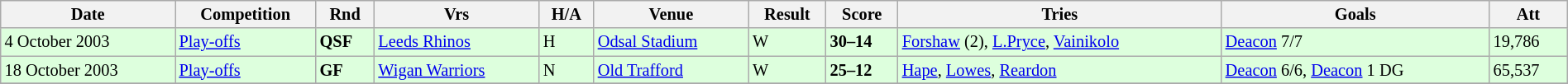<table class="wikitable" style="font-size:85%;" width="100%">
<tr>
<th>Date</th>
<th>Competition</th>
<th>Rnd</th>
<th>Vrs</th>
<th>H/A</th>
<th>Venue</th>
<th>Result</th>
<th>Score</th>
<th>Tries</th>
<th>Goals</th>
<th>Att</th>
</tr>
<tr style="background:#ddffdd;" width=20|>
<td>4 October 2003</td>
<td><a href='#'>Play-offs</a></td>
<td><strong>QSF</strong></td>
<td><a href='#'>Leeds Rhinos</a></td>
<td>H</td>
<td><a href='#'>Odsal Stadium</a></td>
<td>W</td>
<td><strong>30–14</strong></td>
<td><a href='#'>Forshaw</a> (2), <a href='#'>L.Pryce</a>, <a href='#'>Vainikolo</a></td>
<td><a href='#'>Deacon</a> 7/7</td>
<td>19,786</td>
</tr>
<tr style="background:#ddffdd;" width=20|>
<td>18 October 2003</td>
<td><a href='#'>Play-offs</a></td>
<td><strong>GF</strong></td>
<td><a href='#'>Wigan Warriors</a></td>
<td>N</td>
<td><a href='#'>Old Trafford</a></td>
<td>W</td>
<td><strong>25–12</strong></td>
<td><a href='#'>Hape</a>, <a href='#'>Lowes</a>, <a href='#'>Reardon</a></td>
<td><a href='#'>Deacon</a> 6/6, <a href='#'>Deacon</a> 1 DG</td>
<td>65,537</td>
</tr>
<tr>
</tr>
</table>
